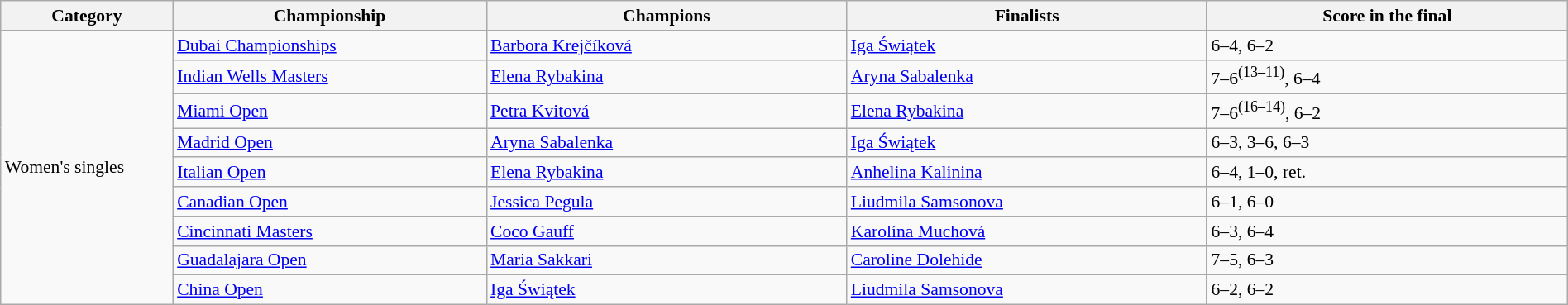<table class="wikitable" style="font-size:90%;" width="100%">
<tr>
<th style="width: 11%;">Category</th>
<th style="width: 20%;">Championship</th>
<th style="width: 23%;">Champions</th>
<th style="width: 23%;">Finalists</th>
<th style="width: 23%;">Score in the final</th>
</tr>
<tr>
<td rowspan="9">Women's singles</td>
<td><a href='#'>Dubai Championships</a></td>
<td> <a href='#'>Barbora Krejčíková</a></td>
<td> <a href='#'>Iga Świątek</a></td>
<td>6–4, 6–2</td>
</tr>
<tr>
<td><a href='#'>Indian Wells Masters</a></td>
<td> <a href='#'>Elena Rybakina</a></td>
<td> <a href='#'>Aryna Sabalenka</a></td>
<td>7–6<sup>(13–11)</sup>, 6–4</td>
</tr>
<tr>
<td><a href='#'>Miami Open</a></td>
<td> <a href='#'>Petra Kvitová</a></td>
<td> <a href='#'>Elena Rybakina</a></td>
<td>7–6<sup>(16–14)</sup>, 6–2</td>
</tr>
<tr>
<td><a href='#'>Madrid Open</a></td>
<td> <a href='#'>Aryna Sabalenka</a></td>
<td> <a href='#'>Iga Świątek</a></td>
<td>6–3, 3–6, 6–3</td>
</tr>
<tr>
<td><a href='#'>Italian Open</a></td>
<td> <a href='#'>Elena Rybakina</a></td>
<td> <a href='#'>Anhelina Kalinina</a></td>
<td>6–4, 1–0, ret.</td>
</tr>
<tr>
<td><a href='#'>Canadian Open</a></td>
<td> <a href='#'>Jessica Pegula</a></td>
<td> <a href='#'>Liudmila Samsonova</a></td>
<td>6–1, 6–0</td>
</tr>
<tr>
<td><a href='#'>Cincinnati Masters</a></td>
<td> <a href='#'>Coco Gauff</a></td>
<td> <a href='#'>Karolína Muchová</a></td>
<td>6–3, 6–4</td>
</tr>
<tr>
<td><a href='#'>Guadalajara Open</a></td>
<td> <a href='#'>Maria Sakkari</a></td>
<td> <a href='#'>Caroline Dolehide</a></td>
<td>7–5, 6–3</td>
</tr>
<tr>
<td><a href='#'>China Open</a></td>
<td> <a href='#'>Iga Świątek</a></td>
<td> <a href='#'>Liudmila Samsonova</a></td>
<td>6–2, 6–2</td>
</tr>
</table>
